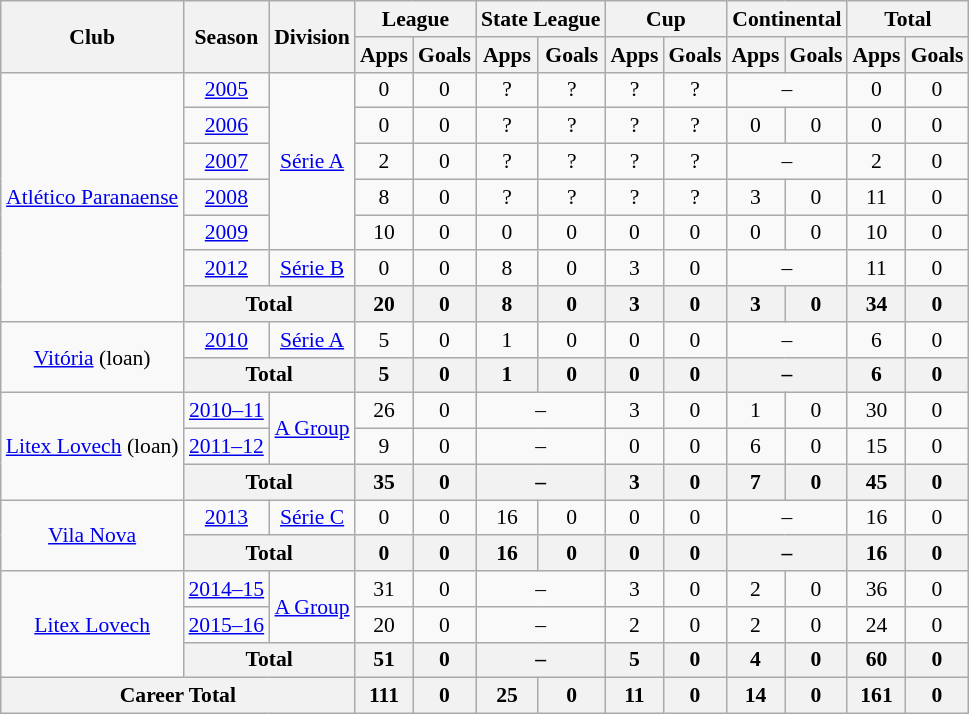<table class="wikitable" style="font-size:90%; text-align: center">
<tr>
<th rowspan=2>Club</th>
<th rowspan=2>Season</th>
<th rowspan="2">Division</th>
<th colspan=2>League</th>
<th colspan=2>State League</th>
<th colspan=2>Cup</th>
<th colspan=2>Continental</th>
<th colspan=2>Total</th>
</tr>
<tr>
<th>Apps</th>
<th>Goals</th>
<th>Apps</th>
<th>Goals</th>
<th>Apps</th>
<th>Goals</th>
<th>Apps</th>
<th>Goals</th>
<th>Apps</th>
<th>Goals</th>
</tr>
<tr>
<td rowspan=7><a href='#'>Atlético Paranaense</a></td>
<td><a href='#'>2005</a></td>
<td rowspan=5><a href='#'>Série A</a></td>
<td>0</td>
<td>0</td>
<td>?</td>
<td>?</td>
<td>?</td>
<td>?</td>
<td colspan="2">–</td>
<td>0</td>
<td>0</td>
</tr>
<tr>
<td><a href='#'>2006</a></td>
<td>0</td>
<td>0</td>
<td>?</td>
<td>?</td>
<td>?</td>
<td>?</td>
<td>0</td>
<td>0</td>
<td>0</td>
<td>0</td>
</tr>
<tr>
<td><a href='#'>2007</a></td>
<td>2</td>
<td>0</td>
<td>?</td>
<td>?</td>
<td>?</td>
<td>?</td>
<td colspan="2">–</td>
<td>2</td>
<td>0</td>
</tr>
<tr>
<td><a href='#'>2008</a></td>
<td>8</td>
<td>0</td>
<td>?</td>
<td>?</td>
<td>?</td>
<td>?</td>
<td>3</td>
<td>0</td>
<td>11</td>
<td>0</td>
</tr>
<tr>
<td><a href='#'>2009</a></td>
<td>10</td>
<td>0</td>
<td>0</td>
<td>0</td>
<td>0</td>
<td>0</td>
<td>0</td>
<td>0</td>
<td>10</td>
<td>0</td>
</tr>
<tr>
<td><a href='#'>2012</a></td>
<td rowspan=1><a href='#'>Série B</a></td>
<td>0</td>
<td>0</td>
<td>8</td>
<td>0</td>
<td>3</td>
<td>0</td>
<td colspan="2">–</td>
<td>11</td>
<td>0</td>
</tr>
<tr>
<th colspan=2>Total</th>
<th>20</th>
<th>0</th>
<th>8</th>
<th>0</th>
<th>3</th>
<th>0</th>
<th>3</th>
<th>0</th>
<th>34</th>
<th>0</th>
</tr>
<tr>
<td rowspan="2"><a href='#'>Vitória</a> (loan)</td>
<td><a href='#'>2010</a></td>
<td rowspan=1><a href='#'>Série A</a></td>
<td>5</td>
<td>0</td>
<td>1</td>
<td>0</td>
<td>0</td>
<td>0</td>
<td colspan=2>–</td>
<td>6</td>
<td>0</td>
</tr>
<tr>
<th colspan=2>Total</th>
<th>5</th>
<th>0</th>
<th>1</th>
<th>0</th>
<th>0</th>
<th>0</th>
<th colspan=2>–</th>
<th>6</th>
<th>0</th>
</tr>
<tr>
<td rowspan=3><a href='#'>Litex Lovech</a> (loan)</td>
<td><a href='#'>2010–11</a></td>
<td rowspan="2"><a href='#'>A Group</a></td>
<td>26</td>
<td>0</td>
<td colspan="2">–</td>
<td>3</td>
<td>0</td>
<td>1</td>
<td>0</td>
<td>30</td>
<td>0</td>
</tr>
<tr>
<td><a href='#'>2011–12</a></td>
<td>9</td>
<td>0</td>
<td colspan="2">–</td>
<td>0</td>
<td>0</td>
<td>6</td>
<td>0</td>
<td>15</td>
<td>0</td>
</tr>
<tr>
<th colspan=2>Total</th>
<th>35</th>
<th>0</th>
<th colspan="2">–</th>
<th>3</th>
<th>0</th>
<th>7</th>
<th>0</th>
<th>45</th>
<th>0</th>
</tr>
<tr>
<td rowspan="2"><a href='#'>Vila Nova</a></td>
<td><a href='#'>2013</a></td>
<td rowspan="1"><a href='#'>Série C</a></td>
<td>0</td>
<td>0</td>
<td>16</td>
<td>0</td>
<td>0</td>
<td>0</td>
<td colspan=2>–</td>
<td>16</td>
<td>0</td>
</tr>
<tr>
<th colspan=2>Total</th>
<th>0</th>
<th>0</th>
<th>16</th>
<th>0</th>
<th>0</th>
<th>0</th>
<th colspan=2>–</th>
<th>16</th>
<th>0</th>
</tr>
<tr>
<td rowspan=3><a href='#'>Litex Lovech</a></td>
<td><a href='#'>2014–15</a></td>
<td rowspan="2"><a href='#'>A Group</a></td>
<td>31</td>
<td>0</td>
<td colspan="2">–</td>
<td>3</td>
<td>0</td>
<td>2</td>
<td>0</td>
<td>36</td>
<td>0</td>
</tr>
<tr>
<td><a href='#'>2015–16</a></td>
<td>20</td>
<td>0</td>
<td colspan="2">–</td>
<td>2</td>
<td>0</td>
<td>2</td>
<td>0</td>
<td>24</td>
<td>0</td>
</tr>
<tr>
<th colspan=2>Total</th>
<th>51</th>
<th>0</th>
<th colspan="2">–</th>
<th>5</th>
<th>0</th>
<th>4</th>
<th>0</th>
<th>60</th>
<th>0</th>
</tr>
<tr>
<th colspan=3>Career Total</th>
<th>111</th>
<th>0</th>
<th>25</th>
<th>0</th>
<th>11</th>
<th>0</th>
<th>14</th>
<th>0</th>
<th>161</th>
<th>0</th>
</tr>
</table>
